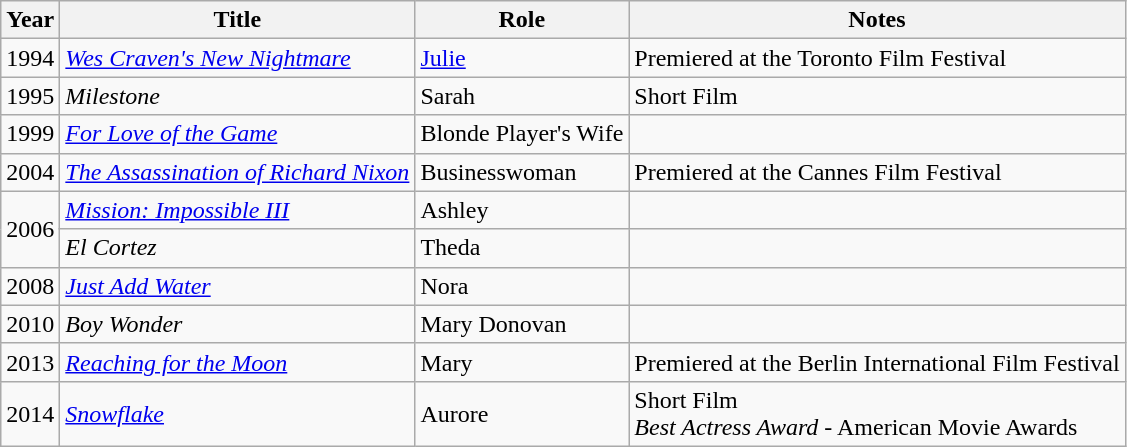<table class="wikitable sortable">
<tr>
<th>Year</th>
<th>Title</th>
<th>Role</th>
<th>Notes</th>
</tr>
<tr>
<td>1994</td>
<td><em><a href='#'>Wes Craven's New Nightmare</a></em></td>
<td><a href='#'>Julie</a></td>
<td>Premiered at the Toronto Film Festival</td>
</tr>
<tr>
<td>1995</td>
<td><em>Milestone</em></td>
<td>Sarah</td>
<td>Short Film</td>
</tr>
<tr>
<td>1999</td>
<td><em><a href='#'>For Love of the Game</a></em></td>
<td>Blonde Player's Wife</td>
<td></td>
</tr>
<tr>
<td>2004</td>
<td><em><a href='#'>The Assassination of Richard Nixon</a></em></td>
<td>Businesswoman</td>
<td>Premiered at the Cannes Film Festival</td>
</tr>
<tr>
<td rowspan=2>2006</td>
<td><em><a href='#'>Mission: Impossible III</a></em></td>
<td>Ashley</td>
<td></td>
</tr>
<tr>
<td><em>El Cortez</em></td>
<td>Theda</td>
<td></td>
</tr>
<tr>
<td>2008</td>
<td><em><a href='#'>Just Add Water</a></em></td>
<td>Nora</td>
<td></td>
</tr>
<tr>
<td>2010</td>
<td><em>Boy Wonder</em></td>
<td>Mary Donovan</td>
<td></td>
</tr>
<tr>
<td>2013</td>
<td><em><a href='#'>Reaching for the Moon</a></em></td>
<td>Mary</td>
<td>Premiered at the Berlin International Film Festival</td>
</tr>
<tr>
<td>2014</td>
<td><em><a href='#'>Snowflake</a></em></td>
<td>Aurore</td>
<td>Short Film<br><em>Best Actress Award</em> - American Movie Awards</td>
</tr>
</table>
